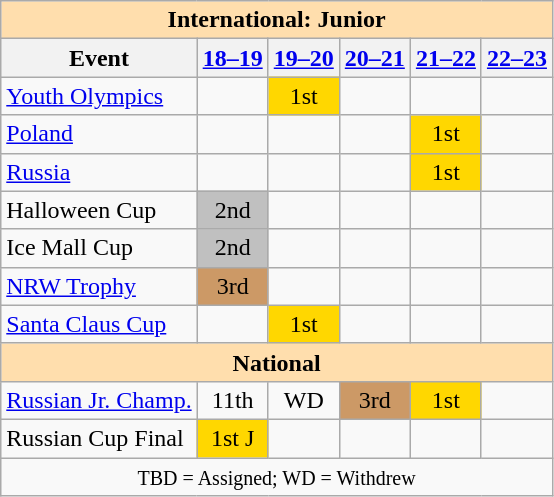<table class="wikitable" style="text-align:center">
<tr>
<th colspan="6" style="background-color: #ffdead; " align="center">International: Junior</th>
</tr>
<tr>
<th>Event</th>
<th><a href='#'>18–19</a></th>
<th><a href='#'>19–20</a></th>
<th><a href='#'>20–21</a></th>
<th><a href='#'>21–22</a></th>
<th><a href='#'>22–23</a></th>
</tr>
<tr>
<td align=left><a href='#'>Youth Olympics</a></td>
<td></td>
<td bgcolor=gold>1st</td>
<td></td>
<td></td>
<td></td>
</tr>
<tr>
<td align=left> <a href='#'>Poland</a></td>
<td></td>
<td></td>
<td></td>
<td bgcolor=gold>1st</td>
<td></td>
</tr>
<tr>
<td align=left> <a href='#'>Russia</a></td>
<td></td>
<td></td>
<td></td>
<td bgcolor=gold>1st</td>
<td></td>
</tr>
<tr>
<td align=left>Halloween Cup</td>
<td bgcolor=silver>2nd</td>
<td></td>
<td></td>
<td></td>
<td></td>
</tr>
<tr>
<td align=left>Ice Mall Cup</td>
<td bgcolor="silver">2nd</td>
<td></td>
<td></td>
<td></td>
<td></td>
</tr>
<tr>
<td align=left><a href='#'>NRW Trophy</a></td>
<td bgcolor=cc9966>3rd</td>
<td></td>
<td></td>
<td></td>
<td></td>
</tr>
<tr>
<td align=left><a href='#'>Santa Claus Cup</a></td>
<td></td>
<td bgcolor=gold>1st</td>
<td></td>
<td></td>
<td></td>
</tr>
<tr>
<th colspan="6" style="background-color: #ffdead; " align="center">National</th>
</tr>
<tr>
<td align=left><a href='#'>Russian Jr. Champ.</a></td>
<td>11th</td>
<td>WD</td>
<td bgcolor=cc9966>3rd</td>
<td bgcolor=gold>1st</td>
<td></td>
</tr>
<tr>
<td align=left>Russian Cup Final</td>
<td bgcolor=gold>1st J</td>
<td></td>
<td></td>
<td></td>
<td></td>
</tr>
<tr>
<td colspan="6" align="center"><small> TBD = Assigned; WD = Withdrew </small></td>
</tr>
</table>
